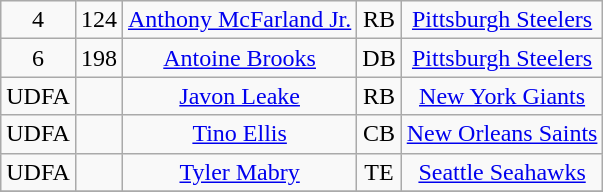<table class="wikitable" style="text-align:center">
<tr>
<td>4</td>
<td>124</td>
<td><a href='#'>Anthony McFarland Jr.</a></td>
<td>RB</td>
<td><a href='#'>Pittsburgh Steelers</a></td>
</tr>
<tr>
<td>6</td>
<td>198</td>
<td><a href='#'>Antoine Brooks</a></td>
<td>DB</td>
<td><a href='#'>Pittsburgh Steelers</a></td>
</tr>
<tr>
<td>UDFA</td>
<td></td>
<td><a href='#'>Javon Leake</a></td>
<td>RB</td>
<td><a href='#'>New York Giants</a></td>
</tr>
<tr>
<td>UDFA</td>
<td></td>
<td><a href='#'>Tino Ellis</a></td>
<td>CB</td>
<td><a href='#'>New Orleans Saints</a></td>
</tr>
<tr>
<td>UDFA</td>
<td></td>
<td><a href='#'>Tyler Mabry</a></td>
<td>TE</td>
<td><a href='#'>Seattle Seahawks</a></td>
</tr>
<tr>
</tr>
</table>
